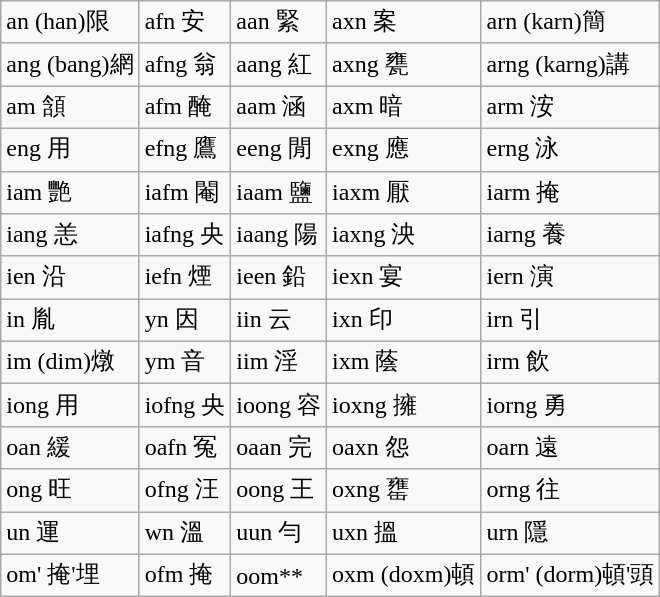<table class="wikitable">
<tr>
<td>an (han)限</td>
<td>afn 安</td>
<td>aan 緊</td>
<td>axn 案</td>
<td>arn (karn)簡</td>
</tr>
<tr>
<td>ang (bang)網</td>
<td>afng 翁</td>
<td>aang 紅</td>
<td>axng 甕</td>
<td>arng (karng)講</td>
</tr>
<tr>
<td>am 頷</td>
<td>afm 醃</td>
<td>aam 涵</td>
<td>axm 暗</td>
<td>arm 洝</td>
</tr>
<tr>
<td>eng 用</td>
<td>efng 鷹</td>
<td>eeng 閒</td>
<td>exng 應</td>
<td>erng 泳</td>
</tr>
<tr>
<td>iam 艷</td>
<td>iafm 閹</td>
<td>iaam 鹽</td>
<td>iaxm 厭</td>
<td>iarm 掩</td>
</tr>
<tr>
<td>iang 恙</td>
<td>iafng 央</td>
<td>iaang 陽</td>
<td>iaxng 泱</td>
<td>iarng 養</td>
</tr>
<tr>
<td>ien 沿</td>
<td>iefn 煙</td>
<td>ieen 鉛</td>
<td>iexn 宴</td>
<td>iern 演</td>
</tr>
<tr>
<td>in 胤</td>
<td>yn 因</td>
<td>iin 云</td>
<td>ixn 印</td>
<td>irn 引</td>
</tr>
<tr>
<td>im (dim)燉</td>
<td>ym 音</td>
<td>iim 淫</td>
<td>ixm 蔭</td>
<td>irm 飲</td>
</tr>
<tr>
<td>iong 用</td>
<td>iofng 央</td>
<td>ioong 容</td>
<td>ioxng 擁</td>
<td>iorng 勇</td>
</tr>
<tr>
<td>oan 緩</td>
<td>oafn 冤</td>
<td>oaan 完</td>
<td>oaxn 怨</td>
<td>oarn 遠</td>
</tr>
<tr>
<td>ong 旺</td>
<td>ofng 汪</td>
<td>oong 王</td>
<td>oxng 罋</td>
<td>orng 往</td>
</tr>
<tr>
<td>un 運</td>
<td>wn 溫</td>
<td>uun 勻</td>
<td>uxn 搵</td>
<td>urn 隱</td>
</tr>
<tr>
<td>om' 掩'埋</td>
<td>ofm 掩</td>
<td>oom**</td>
<td>oxm (doxm)頓</td>
<td>orm' (dorm)頓'頭</td>
</tr>
</table>
